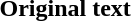<table class="mw-collapsible">
<tr>
<th>Original text</th>
<th></th>
</tr>
<tr style="vertical-align:top; white-space:nowrap;">
<td></td>
<td></td>
</tr>
</table>
